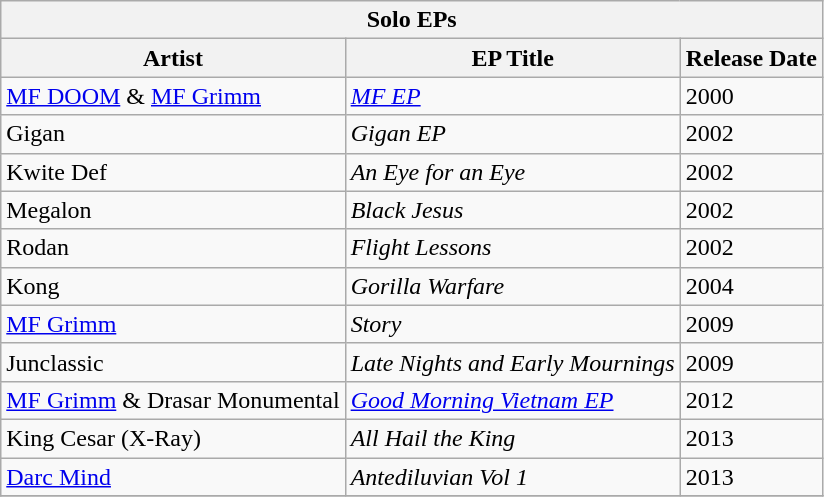<table class="wikitable">
<tr>
<th colspan=3>Solo EPs</th>
</tr>
<tr>
<th>Artist</th>
<th>EP Title</th>
<th>Release Date</th>
</tr>
<tr>
<td><a href='#'>MF DOOM</a> & <a href='#'>MF Grimm</a></td>
<td><em><a href='#'>MF EP</a></em></td>
<td>2000</td>
</tr>
<tr>
<td>Gigan</td>
<td><em>Gigan EP</em></td>
<td>2002</td>
</tr>
<tr>
<td>Kwite Def</td>
<td><em>An Eye for an Eye</em></td>
<td>2002</td>
</tr>
<tr>
<td>Megalon</td>
<td><em>Black Jesus</em></td>
<td>2002</td>
</tr>
<tr>
<td>Rodan</td>
<td><em>Flight Lessons</em></td>
<td>2002</td>
</tr>
<tr>
<td>Kong</td>
<td><em>Gorilla Warfare</em></td>
<td>2004</td>
</tr>
<tr>
<td><a href='#'>MF Grimm</a></td>
<td><em>Story</em></td>
<td>2009</td>
</tr>
<tr>
<td>Junclassic</td>
<td><em>Late Nights and Early Mournings</em></td>
<td>2009</td>
</tr>
<tr>
<td><a href='#'>MF Grimm</a> & Drasar Monumental</td>
<td><em><a href='#'>Good Morning Vietnam EP</a></em></td>
<td>2012</td>
</tr>
<tr>
<td>King Cesar (X-Ray)</td>
<td><em>All Hail the King</em></td>
<td>2013</td>
</tr>
<tr>
<td><a href='#'>Darc Mind</a></td>
<td><em>Antediluvian Vol 1</em></td>
<td>2013</td>
</tr>
<tr>
</tr>
</table>
